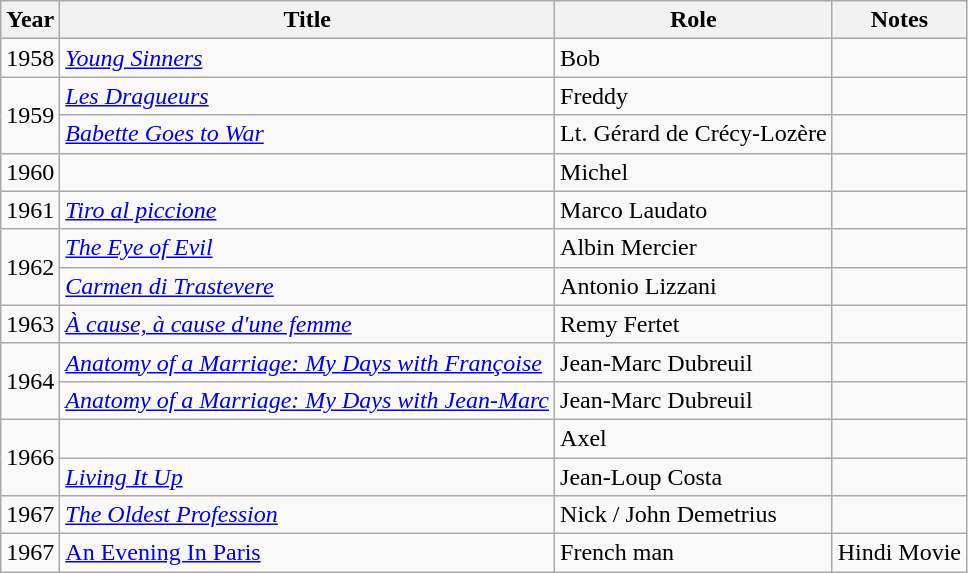<table class="wikitable sortable">
<tr>
<th>Year</th>
<th>Title</th>
<th>Role</th>
<th class="unsortable">Notes</th>
</tr>
<tr>
<td>1958</td>
<td><em><a href='#'>Young Sinners</a></em></td>
<td>Bob</td>
<td></td>
</tr>
<tr>
<td rowspan=2>1959</td>
<td><em><a href='#'>Les Dragueurs</a></em></td>
<td>Freddy</td>
<td></td>
</tr>
<tr>
<td><em><a href='#'>Babette Goes to War</a></em></td>
<td>Lt. Gérard de Crécy-Lozère</td>
<td></td>
</tr>
<tr>
<td>1960</td>
<td><em></em></td>
<td>Michel</td>
<td></td>
</tr>
<tr>
<td>1961</td>
<td><em><a href='#'>Tiro al piccione</a></em></td>
<td>Marco Laudato</td>
<td></td>
</tr>
<tr>
<td rowspan=2>1962</td>
<td><em><a href='#'>The Eye of Evil</a></em></td>
<td>Albin Mercier</td>
<td></td>
</tr>
<tr>
<td><em><a href='#'>Carmen di Trastevere</a></em></td>
<td>Antonio Lizzani</td>
<td></td>
</tr>
<tr>
<td>1963</td>
<td><em><a href='#'>À cause, à cause d'une femme</a></em></td>
<td>Remy Fertet</td>
<td></td>
</tr>
<tr>
<td rowspan=2>1964</td>
<td><em><a href='#'>Anatomy of a Marriage: My Days with Françoise</a></em></td>
<td>Jean-Marc Dubreuil</td>
<td></td>
</tr>
<tr>
<td><em><a href='#'>Anatomy of a Marriage: My Days with Jean-Marc</a></em></td>
<td>Jean-Marc Dubreuil</td>
<td></td>
</tr>
<tr>
<td rowspan=2>1966</td>
<td><em></em></td>
<td>Axel</td>
<td></td>
</tr>
<tr>
<td><em><a href='#'>Living It Up</a></em></td>
<td>Jean-Loup Costa</td>
<td></td>
</tr>
<tr>
<td>1967</td>
<td><em><a href='#'>The Oldest Profession</a></em></td>
<td>Nick / John Demetrius</td>
<td></td>
</tr>
<tr>
<td>1967</td>
<td><a href='#'>An Evening In Paris</a></td>
<td>French man</td>
<td>Hindi Movie</td>
</tr>
</table>
